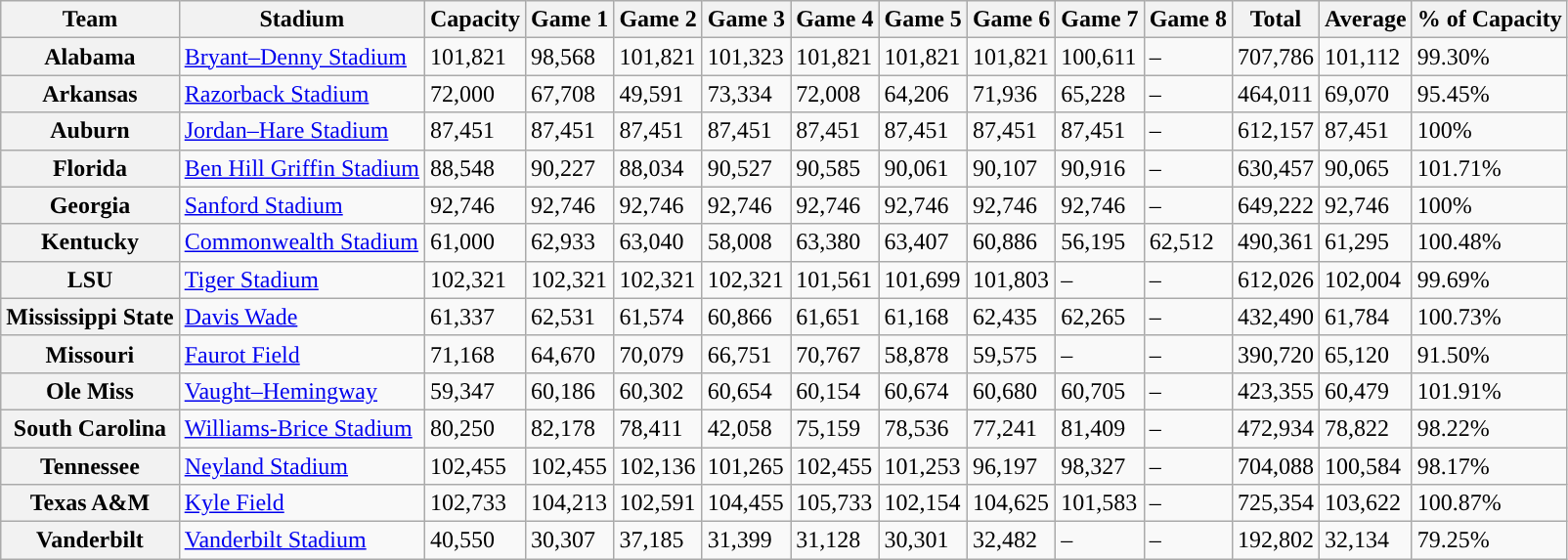<table class="wikitable sortable">
<tr>
<th>Team</th>
<th>Stadium</th>
<th>Capacity</th>
<th>Game 1</th>
<th>Game 2</th>
<th>Game 3</th>
<th>Game 4</th>
<th>Game 5</th>
<th>Game 6</th>
<th>Game 7</th>
<th>Game 8</th>
<th>Total</th>
<th>Average</th>
<th>% of Capacity</th>
</tr>
<tr>
<th>Alabama</th>
<td><a href='#'>Bryant–Denny Stadium</a></td>
<td>101,821</td>
<td>98,568</td>
<td>101,821</td>
<td>101,323</td>
<td>101,821</td>
<td>101,821</td>
<td>101,821</td>
<td>100,611</td>
<td>–</td>
<td>707,786</td>
<td>101,112</td>
<td>99.30%</td>
</tr>
<tr>
<th>Arkansas</th>
<td><a href='#'>Razorback Stadium</a></td>
<td>72,000</td>
<td>67,708</td>
<td>49,591</td>
<td>73,334</td>
<td>72,008</td>
<td>64,206</td>
<td>71,936</td>
<td>65,228</td>
<td>–</td>
<td>464,011</td>
<td>69,070</td>
<td>95.45%</td>
</tr>
<tr>
<th>Auburn</th>
<td><a href='#'>Jordan–Hare Stadium</a></td>
<td>87,451</td>
<td>87,451</td>
<td>87,451</td>
<td>87,451</td>
<td>87,451</td>
<td>87,451</td>
<td>87,451</td>
<td>87,451</td>
<td>–</td>
<td>612,157</td>
<td>87,451</td>
<td>100%</td>
</tr>
<tr>
<th>Florida</th>
<td><a href='#'>Ben Hill Griffin Stadium</a></td>
<td>88,548</td>
<td>90,227</td>
<td>88,034</td>
<td>90,527</td>
<td>90,585</td>
<td>90,061</td>
<td>90,107</td>
<td>90,916</td>
<td>–</td>
<td>630,457</td>
<td>90,065</td>
<td>101.71%</td>
</tr>
<tr>
<th>Georgia</th>
<td><a href='#'>Sanford Stadium</a></td>
<td>92,746</td>
<td>92,746</td>
<td>92,746</td>
<td>92,746</td>
<td>92,746</td>
<td>92,746</td>
<td>92,746</td>
<td>92,746</td>
<td>–</td>
<td>649,222</td>
<td>92,746</td>
<td>100%</td>
</tr>
<tr>
<th>Kentucky</th>
<td><a href='#'>Commonwealth Stadium</a></td>
<td>61,000</td>
<td>62,933</td>
<td>63,040</td>
<td>58,008</td>
<td>63,380</td>
<td>63,407</td>
<td>60,886</td>
<td>56,195</td>
<td>62,512</td>
<td>490,361</td>
<td>61,295</td>
<td>100.48%</td>
</tr>
<tr>
<th>LSU</th>
<td><a href='#'>Tiger Stadium</a></td>
<td>102,321</td>
<td>102,321</td>
<td>102,321</td>
<td>102,321</td>
<td>101,561</td>
<td>101,699</td>
<td>101,803</td>
<td>–</td>
<td>–</td>
<td>612,026</td>
<td>102,004</td>
<td>99.69%</td>
</tr>
<tr>
<th>Mississippi State</th>
<td><a href='#'>Davis Wade</a></td>
<td>61,337</td>
<td>62,531</td>
<td>61,574</td>
<td>60,866</td>
<td>61,651</td>
<td>61,168</td>
<td>62,435</td>
<td>62,265</td>
<td>–</td>
<td>432,490</td>
<td>61,784</td>
<td>100.73%</td>
</tr>
<tr>
<th>Missouri</th>
<td><a href='#'>Faurot Field</a></td>
<td>71,168</td>
<td>64,670</td>
<td>70,079</td>
<td>66,751</td>
<td>70,767</td>
<td>58,878</td>
<td>59,575</td>
<td>–</td>
<td>–</td>
<td>390,720</td>
<td>65,120</td>
<td>91.50%</td>
</tr>
<tr>
<th>Ole Miss</th>
<td><a href='#'>Vaught–Hemingway</a></td>
<td>59,347</td>
<td>60,186</td>
<td>60,302</td>
<td>60,654</td>
<td>60,154</td>
<td>60,674</td>
<td>60,680</td>
<td>60,705</td>
<td>–</td>
<td>423,355</td>
<td>60,479</td>
<td>101.91%</td>
</tr>
<tr>
<th>South Carolina</th>
<td><a href='#'>Williams-Brice Stadium</a></td>
<td>80,250</td>
<td>82,178</td>
<td>78,411</td>
<td>42,058</td>
<td>75,159</td>
<td>78,536</td>
<td>77,241</td>
<td>81,409</td>
<td>–</td>
<td>472,934</td>
<td>78,822</td>
<td>98.22%</td>
</tr>
<tr>
<th>Tennessee</th>
<td><a href='#'>Neyland Stadium</a></td>
<td>102,455</td>
<td>102,455</td>
<td>102,136</td>
<td>101,265</td>
<td>102,455</td>
<td>101,253</td>
<td>96,197</td>
<td>98,327</td>
<td>–</td>
<td>704,088</td>
<td>100,584</td>
<td>98.17%</td>
</tr>
<tr>
<th>Texas A&M</th>
<td><a href='#'>Kyle Field</a></td>
<td>102,733</td>
<td>104,213</td>
<td>102,591</td>
<td>104,455</td>
<td>105,733</td>
<td>102,154</td>
<td>104,625</td>
<td>101,583</td>
<td>–</td>
<td>725,354</td>
<td>103,622</td>
<td>100.87%</td>
</tr>
<tr>
<th>Vanderbilt</th>
<td><a href='#'>Vanderbilt Stadium</a></td>
<td>40,550</td>
<td>30,307</td>
<td>37,185</td>
<td>31,399</td>
<td>31,128</td>
<td>30,301</td>
<td>32,482</td>
<td>–</td>
<td>–</td>
<td>192,802</td>
<td>32,134</td>
<td>79.25%</td>
</tr>
</table>
